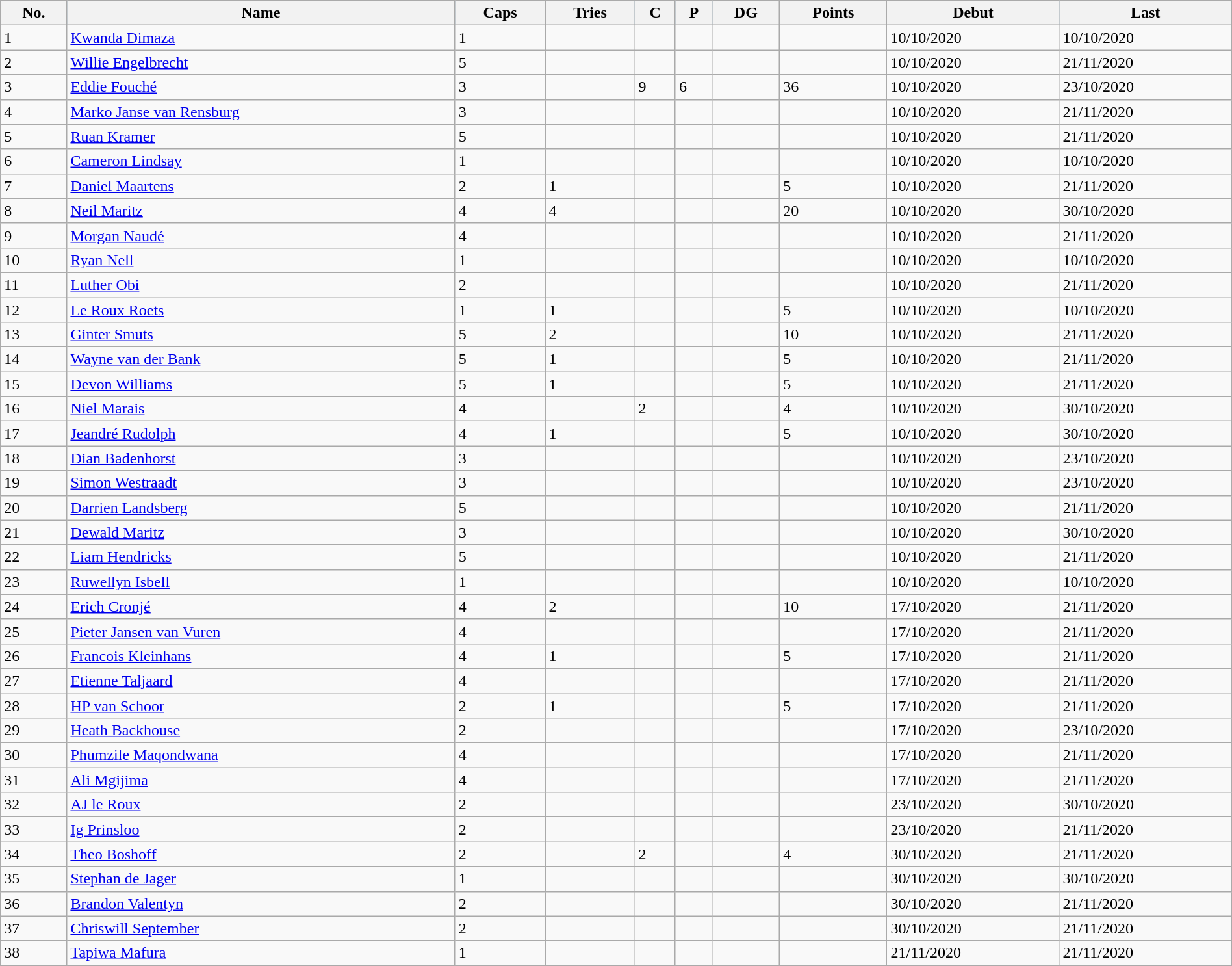<table class="wikitable sortable" style="width:100%;">
<tr style="background:#87cefa;">
<th>No.</th>
<th>Name</th>
<th>Caps</th>
<th>Tries</th>
<th>C</th>
<th>P</th>
<th>DG</th>
<th>Points</th>
<th>Debut</th>
<th>Last</th>
</tr>
<tr>
<td>1</td>
<td><a href='#'>Kwanda Dimaza</a></td>
<td>1</td>
<td></td>
<td></td>
<td></td>
<td></td>
<td></td>
<td>10/10/2020</td>
<td>10/10/2020</td>
</tr>
<tr>
<td>2</td>
<td><a href='#'>Willie Engelbrecht</a></td>
<td>5</td>
<td></td>
<td></td>
<td></td>
<td></td>
<td></td>
<td>10/10/2020</td>
<td>21/11/2020</td>
</tr>
<tr>
<td>3</td>
<td><a href='#'>Eddie Fouché</a></td>
<td>3</td>
<td></td>
<td>9</td>
<td>6</td>
<td></td>
<td>36</td>
<td>10/10/2020</td>
<td>23/10/2020</td>
</tr>
<tr>
<td>4</td>
<td><a href='#'>Marko Janse van Rensburg</a></td>
<td>3</td>
<td></td>
<td></td>
<td></td>
<td></td>
<td></td>
<td>10/10/2020</td>
<td>21/11/2020</td>
</tr>
<tr>
<td>5</td>
<td><a href='#'>Ruan Kramer</a></td>
<td>5</td>
<td></td>
<td></td>
<td></td>
<td></td>
<td></td>
<td>10/10/2020</td>
<td>21/11/2020</td>
</tr>
<tr>
<td>6</td>
<td><a href='#'>Cameron Lindsay</a></td>
<td>1</td>
<td></td>
<td></td>
<td></td>
<td></td>
<td></td>
<td>10/10/2020</td>
<td>10/10/2020</td>
</tr>
<tr>
<td>7</td>
<td><a href='#'>Daniel Maartens</a></td>
<td>2</td>
<td>1</td>
<td></td>
<td></td>
<td></td>
<td>5</td>
<td>10/10/2020</td>
<td>21/11/2020</td>
</tr>
<tr>
<td>8</td>
<td><a href='#'>Neil Maritz</a></td>
<td>4</td>
<td>4</td>
<td></td>
<td></td>
<td></td>
<td>20</td>
<td>10/10/2020</td>
<td>30/10/2020</td>
</tr>
<tr>
<td>9</td>
<td><a href='#'>Morgan Naudé</a></td>
<td>4</td>
<td></td>
<td></td>
<td></td>
<td></td>
<td></td>
<td>10/10/2020</td>
<td>21/11/2020</td>
</tr>
<tr>
<td>10</td>
<td><a href='#'>Ryan Nell</a></td>
<td>1</td>
<td></td>
<td></td>
<td></td>
<td></td>
<td></td>
<td>10/10/2020</td>
<td>10/10/2020</td>
</tr>
<tr>
<td>11</td>
<td><a href='#'>Luther Obi</a></td>
<td>2</td>
<td></td>
<td></td>
<td></td>
<td></td>
<td></td>
<td>10/10/2020</td>
<td>21/11/2020</td>
</tr>
<tr>
<td>12</td>
<td><a href='#'>Le Roux Roets</a></td>
<td>1</td>
<td>1</td>
<td></td>
<td></td>
<td></td>
<td>5</td>
<td>10/10/2020</td>
<td>10/10/2020</td>
</tr>
<tr>
<td>13</td>
<td><a href='#'>Ginter Smuts</a></td>
<td>5</td>
<td>2</td>
<td></td>
<td></td>
<td></td>
<td>10</td>
<td>10/10/2020</td>
<td>21/11/2020</td>
</tr>
<tr>
<td>14</td>
<td><a href='#'>Wayne van der Bank</a></td>
<td>5</td>
<td>1</td>
<td></td>
<td></td>
<td></td>
<td>5</td>
<td>10/10/2020</td>
<td>21/11/2020</td>
</tr>
<tr>
<td>15</td>
<td><a href='#'>Devon Williams</a></td>
<td>5</td>
<td>1</td>
<td></td>
<td></td>
<td></td>
<td>5</td>
<td>10/10/2020</td>
<td>21/11/2020</td>
</tr>
<tr>
<td>16</td>
<td><a href='#'>Niel Marais</a></td>
<td>4</td>
<td></td>
<td>2</td>
<td></td>
<td></td>
<td>4</td>
<td>10/10/2020</td>
<td>30/10/2020</td>
</tr>
<tr>
<td>17</td>
<td><a href='#'>Jeandré Rudolph</a></td>
<td>4</td>
<td>1</td>
<td></td>
<td></td>
<td></td>
<td>5</td>
<td>10/10/2020</td>
<td>30/10/2020</td>
</tr>
<tr>
<td>18</td>
<td><a href='#'>Dian Badenhorst</a></td>
<td>3</td>
<td></td>
<td></td>
<td></td>
<td></td>
<td></td>
<td>10/10/2020</td>
<td>23/10/2020</td>
</tr>
<tr>
<td>19</td>
<td><a href='#'>Simon Westraadt</a></td>
<td>3</td>
<td></td>
<td></td>
<td></td>
<td></td>
<td></td>
<td>10/10/2020</td>
<td>23/10/2020</td>
</tr>
<tr>
<td>20</td>
<td><a href='#'>Darrien Landsberg</a></td>
<td>5</td>
<td></td>
<td></td>
<td></td>
<td></td>
<td></td>
<td>10/10/2020</td>
<td>21/11/2020</td>
</tr>
<tr>
<td>21</td>
<td><a href='#'>Dewald Maritz</a></td>
<td>3</td>
<td></td>
<td></td>
<td></td>
<td></td>
<td></td>
<td>10/10/2020</td>
<td>30/10/2020</td>
</tr>
<tr>
<td>22</td>
<td><a href='#'>Liam Hendricks</a></td>
<td>5</td>
<td></td>
<td></td>
<td></td>
<td></td>
<td></td>
<td>10/10/2020</td>
<td>21/11/2020</td>
</tr>
<tr>
<td>23</td>
<td><a href='#'>Ruwellyn Isbell</a></td>
<td>1</td>
<td></td>
<td></td>
<td></td>
<td></td>
<td></td>
<td>10/10/2020</td>
<td>10/10/2020</td>
</tr>
<tr>
<td>24</td>
<td><a href='#'>Erich Cronjé</a></td>
<td>4</td>
<td>2</td>
<td></td>
<td></td>
<td></td>
<td>10</td>
<td>17/10/2020</td>
<td>21/11/2020</td>
</tr>
<tr>
<td>25</td>
<td><a href='#'>Pieter Jansen van Vuren</a></td>
<td>4</td>
<td></td>
<td></td>
<td></td>
<td></td>
<td></td>
<td>17/10/2020</td>
<td>21/11/2020</td>
</tr>
<tr>
<td>26</td>
<td><a href='#'>Francois Kleinhans</a></td>
<td>4</td>
<td>1</td>
<td></td>
<td></td>
<td></td>
<td>5</td>
<td>17/10/2020</td>
<td>21/11/2020</td>
</tr>
<tr>
<td>27</td>
<td><a href='#'>Etienne Taljaard</a></td>
<td>4</td>
<td></td>
<td></td>
<td></td>
<td></td>
<td></td>
<td>17/10/2020</td>
<td>21/11/2020</td>
</tr>
<tr>
<td>28</td>
<td><a href='#'>HP van Schoor</a></td>
<td>2</td>
<td>1</td>
<td></td>
<td></td>
<td></td>
<td>5</td>
<td>17/10/2020</td>
<td>21/11/2020</td>
</tr>
<tr>
<td>29</td>
<td><a href='#'>Heath Backhouse</a></td>
<td>2</td>
<td></td>
<td></td>
<td></td>
<td></td>
<td></td>
<td>17/10/2020</td>
<td>23/10/2020</td>
</tr>
<tr>
<td>30</td>
<td><a href='#'>Phumzile Maqondwana</a></td>
<td>4</td>
<td></td>
<td></td>
<td></td>
<td></td>
<td></td>
<td>17/10/2020</td>
<td>21/11/2020</td>
</tr>
<tr>
<td>31</td>
<td><a href='#'>Ali Mgijima</a></td>
<td>4</td>
<td></td>
<td></td>
<td></td>
<td></td>
<td></td>
<td>17/10/2020</td>
<td>21/11/2020</td>
</tr>
<tr>
<td>32</td>
<td><a href='#'>AJ le Roux</a></td>
<td>2</td>
<td></td>
<td></td>
<td></td>
<td></td>
<td></td>
<td>23/10/2020</td>
<td>30/10/2020</td>
</tr>
<tr>
<td>33</td>
<td><a href='#'>Ig Prinsloo</a></td>
<td>2</td>
<td></td>
<td></td>
<td></td>
<td></td>
<td></td>
<td>23/10/2020</td>
<td>21/11/2020</td>
</tr>
<tr>
<td>34</td>
<td><a href='#'>Theo Boshoff</a></td>
<td>2</td>
<td></td>
<td>2</td>
<td></td>
<td></td>
<td>4</td>
<td>30/10/2020</td>
<td>21/11/2020</td>
</tr>
<tr>
<td>35</td>
<td><a href='#'>Stephan de Jager</a></td>
<td>1</td>
<td></td>
<td></td>
<td></td>
<td></td>
<td></td>
<td>30/10/2020</td>
<td>30/10/2020</td>
</tr>
<tr>
<td>36</td>
<td><a href='#'>Brandon Valentyn</a></td>
<td>2</td>
<td></td>
<td></td>
<td></td>
<td></td>
<td></td>
<td>30/10/2020</td>
<td>21/11/2020</td>
</tr>
<tr>
<td>37</td>
<td><a href='#'>Chriswill September</a></td>
<td>2</td>
<td></td>
<td></td>
<td></td>
<td></td>
<td></td>
<td>30/10/2020</td>
<td>21/11/2020</td>
</tr>
<tr>
<td>38</td>
<td><a href='#'>Tapiwa Mafura</a></td>
<td>1</td>
<td></td>
<td></td>
<td></td>
<td></td>
<td></td>
<td>21/11/2020</td>
<td>21/11/2020</td>
</tr>
<tr>
</tr>
</table>
